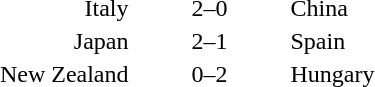<table style="text-align:center">
<tr>
<th width=200></th>
<th width=100></th>
<th width=200></th>
</tr>
<tr>
<td align=right>Italy</td>
<td>2–0</td>
<td align=left>China</td>
</tr>
<tr>
<td align=right>Japan</td>
<td>2–1</td>
<td align=left>Spain</td>
</tr>
<tr>
<td align=right>New Zealand</td>
<td>0–2</td>
<td align=left>Hungary</td>
</tr>
<tr>
</tr>
</table>
